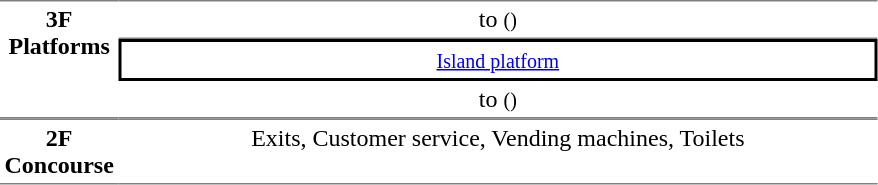<table table border=0 cellspacing=0 cellpadding=3>
<tr>
<td style="border-bottom:solid 1px gray;border-top:solid 1px gray;text-align:center" rowspan="3" valign=top width=50><strong>3F<br>Platforms</strong></td>
<td style="border-bottom:solid 1px gray;border-top:solid 1px gray;text-align:center;">  to  <small>()</small></td>
</tr>
<tr>
<td style="border-right:solid 2px black;border-left:solid 2px black;border-top:solid 2px black;border-bottom:solid 2px black;text-align:center;"><small><a href='#'>Island platform</a></small></td>
</tr>
<tr>
<td style="border-bottom:solid 1px gray;text-align:center;"> to  <small>()</small> </td>
</tr>
<tr>
<td style="border-bottom:solid 1px gray; border-top:solid 1px gray;text-align:center" valign=top><strong>2F<br>Concourse</strong></td>
<td style="border-bottom:solid 1px gray; border-top:solid 1px gray;text-align:center" valign=top width=500>Exits, Customer service, Vending machines, Toilets</td>
</tr>
</table>
